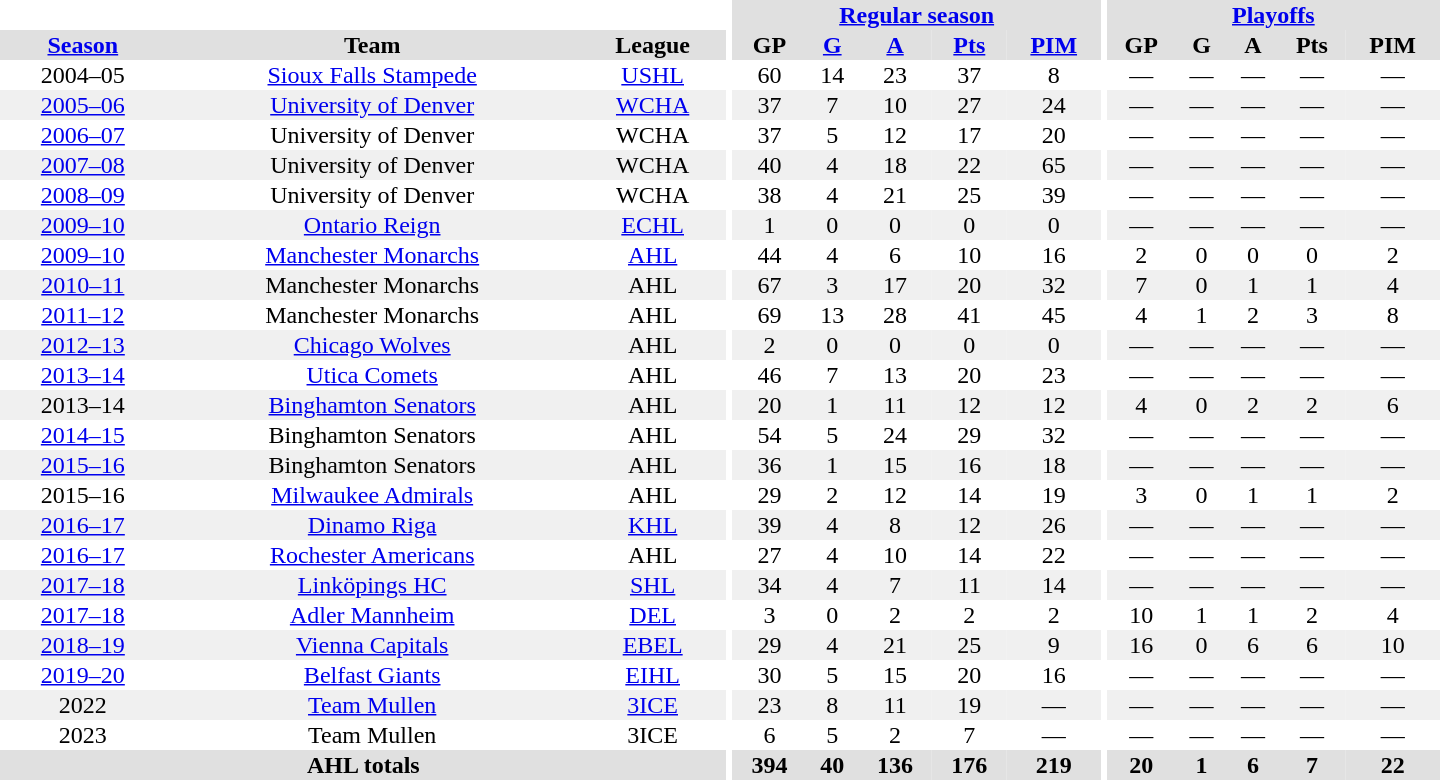<table border="0" cellpadding="1" cellspacing="0" style="text-align:center; width:60em">
<tr bgcolor="#e0e0e0">
<th colspan="3" bgcolor="#ffffff"></th>
<th rowspan="99" bgcolor="#ffffff"></th>
<th colspan="5"><a href='#'>Regular season</a></th>
<th rowspan="99" bgcolor="#ffffff"></th>
<th colspan="5"><a href='#'>Playoffs</a></th>
</tr>
<tr bgcolor="#e0e0e0">
<th><a href='#'>Season</a></th>
<th>Team</th>
<th>League</th>
<th>GP</th>
<th><a href='#'>G</a></th>
<th><a href='#'>A</a></th>
<th><a href='#'>Pts</a></th>
<th><a href='#'>PIM</a></th>
<th>GP</th>
<th>G</th>
<th>A</th>
<th>Pts</th>
<th>PIM</th>
</tr>
<tr>
<td>2004–05</td>
<td><a href='#'>Sioux Falls Stampede</a></td>
<td><a href='#'>USHL</a></td>
<td>60</td>
<td>14</td>
<td>23</td>
<td>37</td>
<td>8</td>
<td>—</td>
<td>—</td>
<td>—</td>
<td>—</td>
<td>—</td>
</tr>
<tr bgcolor="#f0f0f0">
<td><a href='#'>2005–06</a></td>
<td><a href='#'>University of Denver</a></td>
<td><a href='#'>WCHA</a></td>
<td>37</td>
<td>7</td>
<td>10</td>
<td>27</td>
<td>24</td>
<td>—</td>
<td>—</td>
<td>—</td>
<td>—</td>
<td>—</td>
</tr>
<tr>
<td><a href='#'>2006–07</a></td>
<td>University of Denver</td>
<td>WCHA</td>
<td>37</td>
<td>5</td>
<td>12</td>
<td>17</td>
<td>20</td>
<td>—</td>
<td>—</td>
<td>—</td>
<td>—</td>
<td>—</td>
</tr>
<tr bgcolor="#f0f0f0">
<td><a href='#'>2007–08</a></td>
<td>University of Denver</td>
<td>WCHA</td>
<td>40</td>
<td>4</td>
<td>18</td>
<td>22</td>
<td>65</td>
<td>—</td>
<td>—</td>
<td>—</td>
<td>—</td>
<td>—</td>
</tr>
<tr>
<td><a href='#'>2008–09</a></td>
<td>University of Denver</td>
<td>WCHA</td>
<td>38</td>
<td>4</td>
<td>21</td>
<td>25</td>
<td>39</td>
<td>—</td>
<td>—</td>
<td>—</td>
<td>—</td>
<td>—</td>
</tr>
<tr bgcolor="#f0f0f0">
<td><a href='#'>2009–10</a></td>
<td><a href='#'>Ontario Reign</a></td>
<td><a href='#'>ECHL</a></td>
<td>1</td>
<td>0</td>
<td>0</td>
<td>0</td>
<td>0</td>
<td>—</td>
<td>—</td>
<td>—</td>
<td>—</td>
<td>—</td>
</tr>
<tr>
<td><a href='#'>2009–10</a></td>
<td><a href='#'>Manchester Monarchs</a></td>
<td><a href='#'>AHL</a></td>
<td>44</td>
<td>4</td>
<td>6</td>
<td>10</td>
<td>16</td>
<td>2</td>
<td>0</td>
<td>0</td>
<td>0</td>
<td>2</td>
</tr>
<tr bgcolor="#f0f0f0">
<td><a href='#'>2010–11</a></td>
<td>Manchester Monarchs</td>
<td>AHL</td>
<td>67</td>
<td>3</td>
<td>17</td>
<td>20</td>
<td>32</td>
<td>7</td>
<td>0</td>
<td>1</td>
<td>1</td>
<td>4</td>
</tr>
<tr>
<td><a href='#'>2011–12</a></td>
<td>Manchester Monarchs</td>
<td>AHL</td>
<td>69</td>
<td>13</td>
<td>28</td>
<td>41</td>
<td>45</td>
<td>4</td>
<td>1</td>
<td>2</td>
<td>3</td>
<td>8</td>
</tr>
<tr bgcolor="#f0f0f0">
<td><a href='#'>2012–13</a></td>
<td><a href='#'>Chicago Wolves</a></td>
<td>AHL</td>
<td>2</td>
<td>0</td>
<td>0</td>
<td>0</td>
<td>0</td>
<td>—</td>
<td>—</td>
<td>—</td>
<td>—</td>
<td>—</td>
</tr>
<tr>
<td><a href='#'>2013–14</a></td>
<td><a href='#'>Utica Comets</a></td>
<td>AHL</td>
<td>46</td>
<td>7</td>
<td>13</td>
<td>20</td>
<td>23</td>
<td>—</td>
<td>—</td>
<td>—</td>
<td>—</td>
<td>—</td>
</tr>
<tr bgcolor="#f0f0f0">
<td>2013–14</td>
<td><a href='#'>Binghamton Senators</a></td>
<td>AHL</td>
<td>20</td>
<td>1</td>
<td>11</td>
<td>12</td>
<td>12</td>
<td>4</td>
<td>0</td>
<td>2</td>
<td>2</td>
<td>6</td>
</tr>
<tr>
<td><a href='#'>2014–15</a></td>
<td>Binghamton Senators</td>
<td>AHL</td>
<td>54</td>
<td>5</td>
<td>24</td>
<td>29</td>
<td>32</td>
<td>—</td>
<td>—</td>
<td>—</td>
<td>—</td>
<td>—</td>
</tr>
<tr bgcolor="#f0f0f0">
<td><a href='#'>2015–16</a></td>
<td>Binghamton Senators</td>
<td>AHL</td>
<td>36</td>
<td>1</td>
<td>15</td>
<td>16</td>
<td>18</td>
<td>—</td>
<td>—</td>
<td>—</td>
<td>—</td>
<td>—</td>
</tr>
<tr>
<td>2015–16</td>
<td><a href='#'>Milwaukee Admirals</a></td>
<td>AHL</td>
<td>29</td>
<td>2</td>
<td>12</td>
<td>14</td>
<td>19</td>
<td>3</td>
<td>0</td>
<td>1</td>
<td>1</td>
<td>2</td>
</tr>
<tr bgcolor="#f0f0f0">
<td><a href='#'>2016–17</a></td>
<td><a href='#'>Dinamo Riga</a></td>
<td><a href='#'>KHL</a></td>
<td>39</td>
<td>4</td>
<td>8</td>
<td>12</td>
<td>26</td>
<td>—</td>
<td>—</td>
<td>—</td>
<td>—</td>
<td>—</td>
</tr>
<tr>
<td><a href='#'>2016–17</a></td>
<td><a href='#'>Rochester Americans</a></td>
<td>AHL</td>
<td>27</td>
<td>4</td>
<td>10</td>
<td>14</td>
<td>22</td>
<td>—</td>
<td>—</td>
<td>—</td>
<td>—</td>
<td>—</td>
</tr>
<tr bgcolor="#f0f0f0">
<td><a href='#'>2017–18</a></td>
<td><a href='#'>Linköpings HC</a></td>
<td><a href='#'>SHL</a></td>
<td>34</td>
<td>4</td>
<td>7</td>
<td>11</td>
<td>14</td>
<td>—</td>
<td>—</td>
<td>—</td>
<td>—</td>
<td>—</td>
</tr>
<tr>
<td><a href='#'>2017–18</a></td>
<td><a href='#'>Adler Mannheim</a></td>
<td><a href='#'>DEL</a></td>
<td>3</td>
<td>0</td>
<td>2</td>
<td>2</td>
<td>2</td>
<td>10</td>
<td>1</td>
<td>1</td>
<td>2</td>
<td>4</td>
</tr>
<tr bgcolor="#f0f0f0">
<td><a href='#'>2018–19</a></td>
<td><a href='#'>Vienna Capitals</a></td>
<td><a href='#'>EBEL</a></td>
<td>29</td>
<td>4</td>
<td>21</td>
<td>25</td>
<td>9</td>
<td>16</td>
<td>0</td>
<td>6</td>
<td>6</td>
<td>10</td>
</tr>
<tr>
<td><a href='#'>2019–20</a></td>
<td><a href='#'>Belfast Giants</a></td>
<td><a href='#'>EIHL</a></td>
<td>30</td>
<td>5</td>
<td>15</td>
<td>20</td>
<td>16</td>
<td>—</td>
<td>—</td>
<td>—</td>
<td>—</td>
<td>—</td>
</tr>
<tr bgcolor="#f0f0f0">
<td>2022</td>
<td><a href='#'>Team Mullen</a></td>
<td><a href='#'>3ICE</a></td>
<td>23</td>
<td>8</td>
<td>11</td>
<td>19</td>
<td>—</td>
<td>—</td>
<td>—</td>
<td>—</td>
<td>—</td>
<td>—</td>
</tr>
<tr>
<td>2023</td>
<td>Team Mullen</td>
<td>3ICE</td>
<td>6</td>
<td>5</td>
<td>2</td>
<td>7</td>
<td>—</td>
<td>—</td>
<td>—</td>
<td>—</td>
<td>—</td>
<td>—</td>
</tr>
<tr bgcolor="#e0e0e0">
<th colspan="3">AHL totals</th>
<th>394</th>
<th>40</th>
<th>136</th>
<th>176</th>
<th>219</th>
<th>20</th>
<th>1</th>
<th>6</th>
<th>7</th>
<th>22</th>
</tr>
</table>
